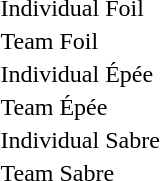<table>
<tr>
<td>Individual Foil</td>
<td></td>
<td></td>
<td></td>
</tr>
<tr>
<td>Team Foil</td>
<td></td>
<td></td>
<td></td>
</tr>
<tr>
<td>Individual Épée</td>
<td></td>
<td></td>
<td></td>
</tr>
<tr>
<td>Team Épée</td>
<td></td>
<td></td>
<td></td>
</tr>
<tr>
<td>Individual Sabre</td>
<td></td>
<td></td>
<td></td>
</tr>
<tr>
<td>Team Sabre</td>
<td></td>
<td></td>
<td></td>
</tr>
</table>
